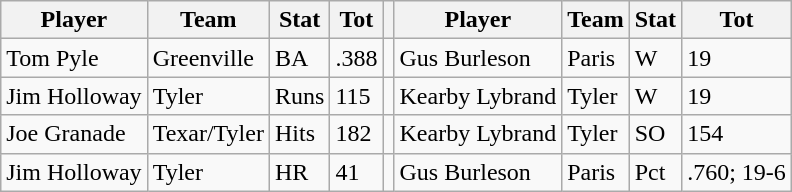<table class="wikitable">
<tr>
<th>Player</th>
<th>Team</th>
<th>Stat</th>
<th>Tot</th>
<th></th>
<th>Player</th>
<th>Team</th>
<th>Stat</th>
<th>Tot</th>
</tr>
<tr>
<td>Tom Pyle</td>
<td>Greenville</td>
<td>BA</td>
<td>.388</td>
<td></td>
<td>Gus Burleson</td>
<td>Paris</td>
<td>W</td>
<td>19</td>
</tr>
<tr>
<td>Jim Holloway</td>
<td>Tyler</td>
<td>Runs</td>
<td>115</td>
<td></td>
<td>Kearby Lybrand</td>
<td>Tyler</td>
<td>W</td>
<td>19</td>
</tr>
<tr>
<td>Joe Granade</td>
<td>Texar/Tyler</td>
<td>Hits</td>
<td>182</td>
<td></td>
<td>Kearby Lybrand</td>
<td>Tyler</td>
<td>SO</td>
<td>154</td>
</tr>
<tr>
<td>Jim Holloway</td>
<td>Tyler</td>
<td>HR</td>
<td>41</td>
<td></td>
<td>Gus Burleson</td>
<td>Paris</td>
<td>Pct</td>
<td>.760; 19-6</td>
</tr>
</table>
